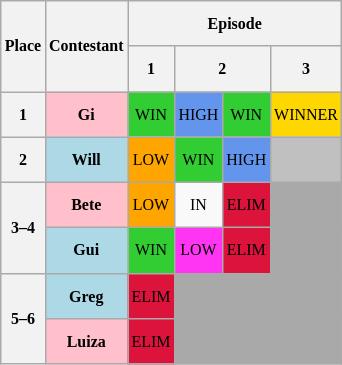<table class="wikitable" style="text-align: center; font-size: 8pt; line-height:25px;">
<tr>
<th rowspan="02">Place</th>
<th rowspan="02">Contestant</th>
<th colspan="7">Episode</th>
</tr>
<tr>
<th>1</th>
<th colspan=2>2</th>
<th>3</th>
</tr>
<tr>
<th>1</th>
<td style="background:#FFC0CB"><strong>Gi</strong></td>
<td bgcolor="32CD32">WIN</td>
<td bgcolor="6495ED">HIGH</td>
<td bgcolor="32CD32">WIN</td>
<td bgcolor="#FFD700">WINNER</td>
</tr>
<tr>
<th>2</th>
<td style="background:#ADD8E6"><strong>Will</strong></td>
<td bgcolor="FFA500">LOW</td>
<td bgcolor="32CD32">WIN</td>
<td bgcolor="6495ED">HIGH</td>
<td bgcolor="#C0C0C0"></td>
</tr>
<tr>
<th rowspan=2>3–4</th>
<td style="background:#FFC0CB"><strong>Bete</strong></td>
<td bgcolor="FFA500">LOW</td>
<td>IN</td>
<td bgcolor="DC143C">ELIM</td>
<td bgcolor="A9A9A9"></td>
</tr>
<tr>
<td style="background:#ADD8E6"><strong>Gui</strong></td>
<td bgcolor="32CD32">WIN</td>
<td bgcolor="FF35F3">LOW</td>
<td bgcolor="DC143C">ELIM</td>
<td bgcolor="A9A9A9"></td>
</tr>
<tr>
<th rowspan=2>5–6</th>
<td style="background:#ADD8E6"><strong>Greg</strong></td>
<td bgcolor="DC143C">ELIM</td>
<td colspan="3" bgcolor="A9A9A9"></td>
</tr>
<tr>
<td style="background:#FFC0CB"><strong>Luiza</strong></td>
<td bgcolor="DC143C">ELIM</td>
<td colspan="3" bgcolor="A9A9A9"></td>
</tr>
</table>
